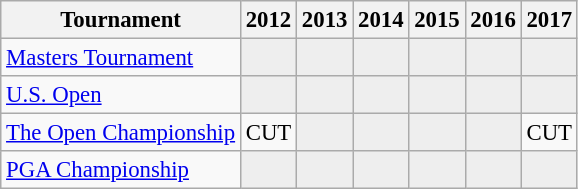<table class="wikitable" style="font-size:95%;text-align:center;">
<tr>
<th>Tournament</th>
<th>2012</th>
<th>2013</th>
<th>2014</th>
<th>2015</th>
<th>2016</th>
<th>2017</th>
</tr>
<tr>
<td align=left><a href='#'>Masters Tournament</a></td>
<td style="background:#eeeeee;"></td>
<td style="background:#eeeeee;"></td>
<td style="background:#eeeeee;"></td>
<td style="background:#eeeeee;"></td>
<td style="background:#eeeeee;"></td>
<td style="background:#eeeeee;"></td>
</tr>
<tr>
<td align=left><a href='#'>U.S. Open</a></td>
<td style="background:#eeeeee;"></td>
<td style="background:#eeeeee;"></td>
<td style="background:#eeeeee;"></td>
<td style="background:#eeeeee;"></td>
<td style="background:#eeeeee;"></td>
<td style="background:#eeeeee;"></td>
</tr>
<tr>
<td align=left><a href='#'>The Open Championship</a></td>
<td>CUT</td>
<td style="background:#eeeeee;"></td>
<td style="background:#eeeeee;"></td>
<td style="background:#eeeeee;"></td>
<td style="background:#eeeeee;"></td>
<td>CUT</td>
</tr>
<tr>
<td align=left><a href='#'>PGA Championship</a></td>
<td style="background:#eeeeee;"></td>
<td style="background:#eeeeee;"></td>
<td style="background:#eeeeee;"></td>
<td style="background:#eeeeee;"></td>
<td style="background:#eeeeee;"></td>
<td style="background:#eeeeee;"></td>
</tr>
</table>
